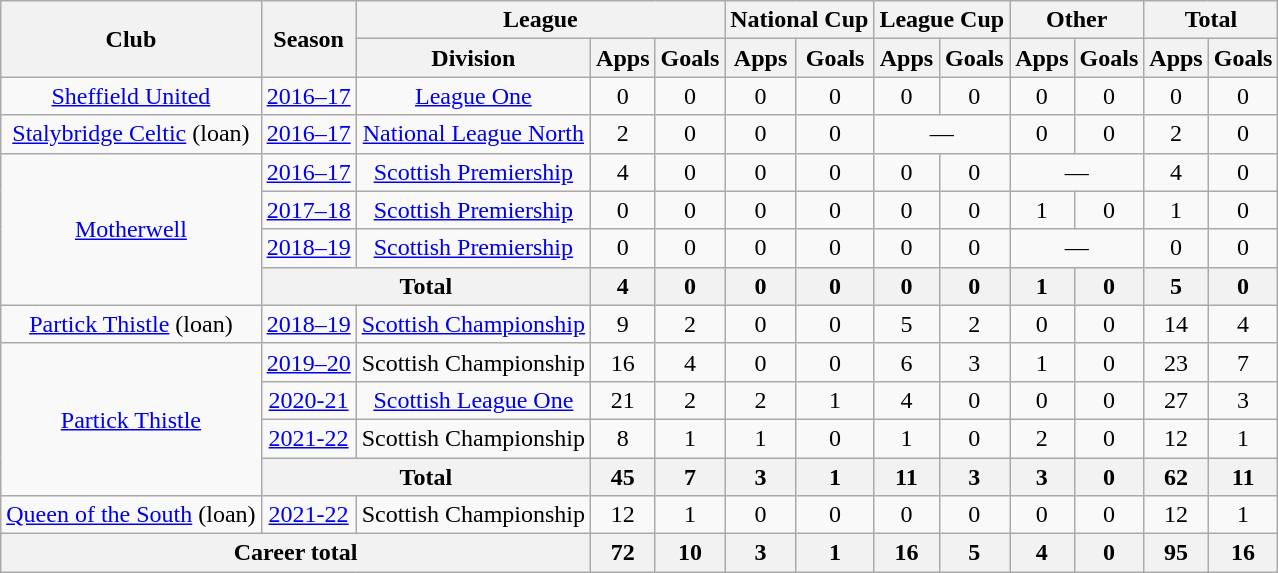<table class="wikitable" style="text-align: center;">
<tr>
<th rowspan="2">Club</th>
<th rowspan="2">Season</th>
<th colspan="3">League</th>
<th colspan="2">National Cup</th>
<th colspan="2">League Cup</th>
<th colspan="2">Other</th>
<th colspan="2">Total</th>
</tr>
<tr>
<th>Division</th>
<th>Apps</th>
<th>Goals</th>
<th>Apps</th>
<th>Goals</th>
<th>Apps</th>
<th>Goals</th>
<th>Apps</th>
<th>Goals</th>
<th>Apps</th>
<th>Goals</th>
</tr>
<tr>
<td><a href='#'>Sheffield United</a></td>
<td><a href='#'>2016–17</a></td>
<td><a href='#'>League One</a></td>
<td>0</td>
<td>0</td>
<td>0</td>
<td>0</td>
<td>0</td>
<td>0</td>
<td>0</td>
<td>0</td>
<td>0</td>
<td>0</td>
</tr>
<tr>
<td><a href='#'>Stalybridge Celtic</a> (loan)</td>
<td><a href='#'>2016–17</a></td>
<td><a href='#'>National League North</a></td>
<td>2</td>
<td>0</td>
<td>0</td>
<td>0</td>
<td colspan="2">—</td>
<td>0</td>
<td>0</td>
<td>2</td>
<td>0</td>
</tr>
<tr>
<td rowspan="4"><a href='#'>Motherwell</a></td>
<td><a href='#'>2016–17</a></td>
<td><a href='#'>Scottish Premiership</a></td>
<td>4</td>
<td>0</td>
<td>0</td>
<td>0</td>
<td>0</td>
<td>0</td>
<td colspan="2">—</td>
<td>4</td>
<td>0</td>
</tr>
<tr>
<td><a href='#'>2017–18</a></td>
<td><a href='#'>Scottish Premiership</a></td>
<td>0</td>
<td>0</td>
<td>0</td>
<td>0</td>
<td>0</td>
<td>0</td>
<td>1</td>
<td>0</td>
<td>1</td>
<td>0</td>
</tr>
<tr>
<td><a href='#'>2018–19</a></td>
<td><a href='#'>Scottish Premiership</a></td>
<td>0</td>
<td>0</td>
<td>0</td>
<td>0</td>
<td>0</td>
<td>0</td>
<td colspan=2>—</td>
<td>0</td>
<td>0</td>
</tr>
<tr>
<th colspan="2">Total</th>
<th>4</th>
<th>0</th>
<th>0</th>
<th>0</th>
<th>0</th>
<th>0</th>
<th>1</th>
<th>0</th>
<th>5</th>
<th>0</th>
</tr>
<tr>
<td><a href='#'>Partick Thistle</a> (loan)</td>
<td><a href='#'>2018–19</a></td>
<td><a href='#'>Scottish Championship</a></td>
<td>9</td>
<td>2</td>
<td>0</td>
<td>0</td>
<td>5</td>
<td>2</td>
<td>0</td>
<td>0</td>
<td>14</td>
<td>4</td>
</tr>
<tr>
<td rowspan="4"><a href='#'>Partick Thistle</a></td>
<td><a href='#'>2019–20</a></td>
<td>Scottish Championship</td>
<td>16</td>
<td>4</td>
<td>0</td>
<td>0</td>
<td>6</td>
<td>3</td>
<td>1</td>
<td>0</td>
<td>23</td>
<td>7</td>
</tr>
<tr>
<td><a href='#'>2020-21</a></td>
<td><a href='#'>Scottish League One</a></td>
<td>21</td>
<td>2</td>
<td>2</td>
<td>1</td>
<td>4</td>
<td>0</td>
<td>0</td>
<td>0</td>
<td>27</td>
<td>3</td>
</tr>
<tr>
<td><a href='#'>2021-22</a></td>
<td>Scottish Championship</td>
<td>8</td>
<td>1</td>
<td>1</td>
<td>0</td>
<td>1</td>
<td>0</td>
<td>2</td>
<td>0</td>
<td>12</td>
<td>1</td>
</tr>
<tr>
<th colspan="2">Total</th>
<th>45</th>
<th>7</th>
<th>3</th>
<th>1</th>
<th>11</th>
<th>3</th>
<th>3</th>
<th>0</th>
<th>62</th>
<th>11</th>
</tr>
<tr>
<td><a href='#'>Queen of the South</a> (loan)</td>
<td><a href='#'>2021-22</a></td>
<td>Scottish Championship</td>
<td>12</td>
<td>1</td>
<td>0</td>
<td>0</td>
<td>0</td>
<td>0</td>
<td>0</td>
<td>0</td>
<td>12</td>
<td>1</td>
</tr>
<tr>
<th colspan="3">Career total</th>
<th>72</th>
<th>10</th>
<th>3</th>
<th>1</th>
<th>16</th>
<th>5</th>
<th>4</th>
<th>0</th>
<th>95</th>
<th>16</th>
</tr>
</table>
